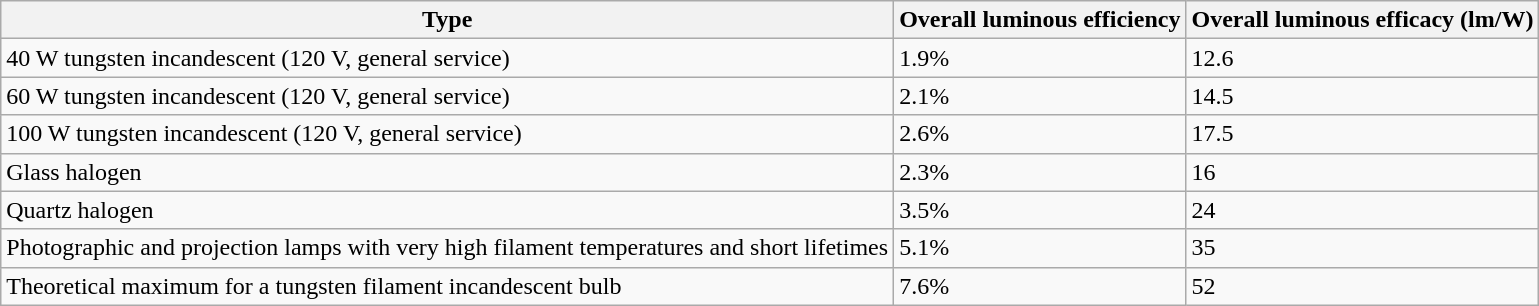<table class="wikitable">
<tr>
<th>Type</th>
<th>Overall luminous efficiency</th>
<th>Overall luminous efficacy (lm/W)</th>
</tr>
<tr>
<td>40 W tungsten incandescent (120 V, general service)</td>
<td>1.9%</td>
<td>12.6</td>
</tr>
<tr>
<td>60 W tungsten incandescent (120 V, general service)</td>
<td>2.1%</td>
<td>14.5</td>
</tr>
<tr>
<td>100 W tungsten incandescent (120 V, general service)</td>
<td>2.6%</td>
<td>17.5</td>
</tr>
<tr>
<td>Glass halogen</td>
<td>2.3%</td>
<td>16</td>
</tr>
<tr>
<td>Quartz halogen</td>
<td>3.5%</td>
<td>24</td>
</tr>
<tr>
<td>Photographic and projection lamps with very high filament temperatures and short lifetimes</td>
<td>5.1%</td>
<td>35</td>
</tr>
<tr>
<td>Theoretical maximum for a tungsten filament incandescent bulb</td>
<td>7.6%</td>
<td>52</td>
</tr>
</table>
